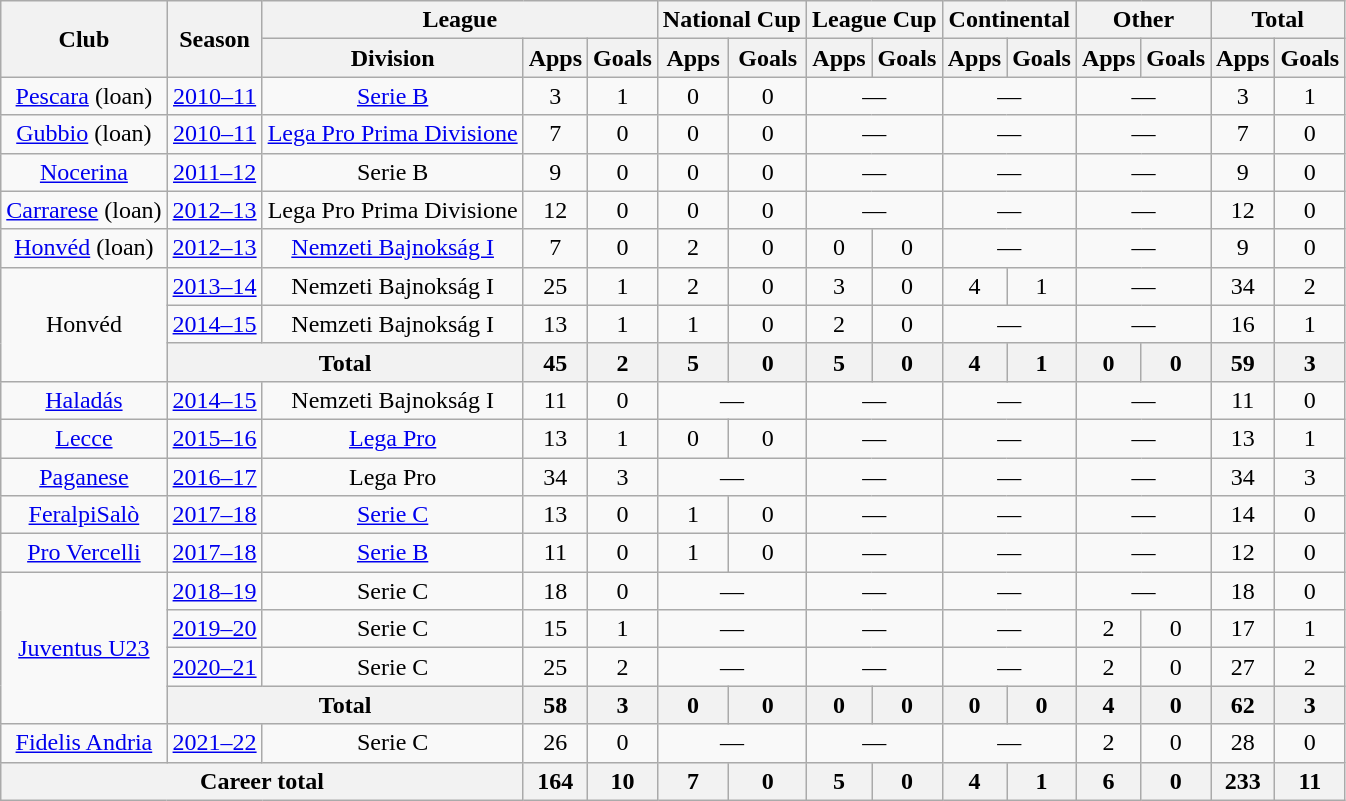<table class="wikitable" style="text-align: center">
<tr>
<th rowspan="2">Club</th>
<th rowspan="2">Season</th>
<th colspan="3">League</th>
<th colspan="2">National Cup</th>
<th colspan="2">League Cup</th>
<th colspan="2">Continental</th>
<th colspan="2">Other</th>
<th colspan="2">Total</th>
</tr>
<tr>
<th>Division</th>
<th>Apps</th>
<th>Goals</th>
<th>Apps</th>
<th>Goals</th>
<th>Apps</th>
<th>Goals</th>
<th>Apps</th>
<th>Goals</th>
<th>Apps</th>
<th>Goals</th>
<th>Apps</th>
<th>Goals</th>
</tr>
<tr>
<td><a href='#'>Pescara</a> (loan)</td>
<td><a href='#'>2010–11</a></td>
<td><a href='#'>Serie B</a></td>
<td>3</td>
<td>1</td>
<td>0</td>
<td>0</td>
<td colspan="2">—</td>
<td colspan="2">—</td>
<td colspan="2">—</td>
<td>3</td>
<td>1</td>
</tr>
<tr>
<td><a href='#'>Gubbio</a> (loan)</td>
<td><a href='#'>2010–11</a></td>
<td><a href='#'>Lega Pro Prima Divisione</a></td>
<td>7</td>
<td>0</td>
<td>0</td>
<td>0</td>
<td colspan="2">—</td>
<td colspan="2">—</td>
<td colspan="2">—</td>
<td>7</td>
<td>0</td>
</tr>
<tr>
<td><a href='#'>Nocerina</a></td>
<td><a href='#'>2011–12</a></td>
<td>Serie B</td>
<td>9</td>
<td>0</td>
<td>0</td>
<td>0</td>
<td colspan="2">—</td>
<td colspan="2">—</td>
<td colspan="2">—</td>
<td>9</td>
<td>0</td>
</tr>
<tr>
<td><a href='#'>Carrarese</a> (loan)</td>
<td><a href='#'>2012–13</a></td>
<td>Lega Pro Prima Divisione</td>
<td>12</td>
<td>0</td>
<td>0</td>
<td>0</td>
<td colspan="2">—</td>
<td colspan="2">—</td>
<td colspan="2">—</td>
<td>12</td>
<td>0</td>
</tr>
<tr>
<td><a href='#'>Honvéd</a> (loan)</td>
<td><a href='#'>2012–13</a></td>
<td><a href='#'>Nemzeti Bajnokság I</a></td>
<td>7</td>
<td>0</td>
<td>2</td>
<td>0</td>
<td>0</td>
<td>0</td>
<td colspan="2">—</td>
<td colspan="2">—</td>
<td>9</td>
<td>0</td>
</tr>
<tr>
<td rowspan="3">Honvéd</td>
<td><a href='#'>2013–14</a></td>
<td>Nemzeti Bajnokság I</td>
<td>25</td>
<td>1</td>
<td>2</td>
<td>0</td>
<td>3</td>
<td>0</td>
<td>4</td>
<td>1</td>
<td colspan="2">—</td>
<td>34</td>
<td>2</td>
</tr>
<tr>
<td><a href='#'>2014–15</a></td>
<td>Nemzeti Bajnokság I</td>
<td>13</td>
<td>1</td>
<td>1</td>
<td>0</td>
<td>2</td>
<td>0</td>
<td colspan="2">—</td>
<td colspan="2">—</td>
<td>16</td>
<td>1</td>
</tr>
<tr>
<th colspan="2">Total</th>
<th>45</th>
<th>2</th>
<th>5</th>
<th>0</th>
<th>5</th>
<th>0</th>
<th>4</th>
<th>1</th>
<th>0</th>
<th>0</th>
<th>59</th>
<th>3</th>
</tr>
<tr>
<td><a href='#'>Haladás</a></td>
<td><a href='#'>2014–15</a></td>
<td>Nemzeti Bajnokság I</td>
<td>11</td>
<td>0</td>
<td colspan="2">—</td>
<td colspan="2">—</td>
<td colspan="2">—</td>
<td colspan="2">—</td>
<td>11</td>
<td>0</td>
</tr>
<tr>
<td><a href='#'>Lecce</a></td>
<td><a href='#'>2015–16</a></td>
<td><a href='#'>Lega Pro</a></td>
<td>13</td>
<td>1</td>
<td>0</td>
<td>0</td>
<td colspan="2">—</td>
<td colspan="2">—</td>
<td colspan="2">—</td>
<td>13</td>
<td>1</td>
</tr>
<tr>
<td><a href='#'>Paganese</a></td>
<td><a href='#'>2016–17</a></td>
<td>Lega Pro</td>
<td>34</td>
<td>3</td>
<td colspan="2">—</td>
<td colspan="2">—</td>
<td colspan="2">—</td>
<td colspan="2">—</td>
<td>34</td>
<td>3</td>
</tr>
<tr>
<td><a href='#'>FeralpiSalò</a></td>
<td><a href='#'>2017–18</a></td>
<td><a href='#'>Serie C</a></td>
<td>13</td>
<td>0</td>
<td>1</td>
<td>0</td>
<td colspan="2">—</td>
<td colspan="2">—</td>
<td colspan="2">—</td>
<td>14</td>
<td>0</td>
</tr>
<tr>
<td><a href='#'>Pro Vercelli</a></td>
<td><a href='#'>2017–18</a></td>
<td><a href='#'>Serie B</a></td>
<td>11</td>
<td>0</td>
<td>1</td>
<td>0</td>
<td colspan="2">—</td>
<td colspan="2">—</td>
<td colspan="2">—</td>
<td>12</td>
<td>0</td>
</tr>
<tr>
<td rowspan="4"><a href='#'>Juventus U23</a></td>
<td><a href='#'>2018–19</a></td>
<td>Serie C</td>
<td>18</td>
<td>0</td>
<td colspan="2">—</td>
<td colspan="2">—</td>
<td colspan="2">—</td>
<td colspan="2">—</td>
<td>18</td>
<td>0</td>
</tr>
<tr>
<td><a href='#'>2019–20</a></td>
<td>Serie C</td>
<td>15</td>
<td>1</td>
<td colspan="2">—</td>
<td colspan="2">—</td>
<td colspan="2">—</td>
<td>2</td>
<td>0</td>
<td>17</td>
<td>1</td>
</tr>
<tr>
<td><a href='#'>2020–21</a></td>
<td>Serie C</td>
<td>25</td>
<td>2</td>
<td colspan="2">—</td>
<td colspan="2">—</td>
<td colspan="2">—</td>
<td>2</td>
<td>0</td>
<td>27</td>
<td>2</td>
</tr>
<tr>
<th colspan="2">Total</th>
<th>58</th>
<th>3</th>
<th>0</th>
<th>0</th>
<th>0</th>
<th>0</th>
<th>0</th>
<th>0</th>
<th>4</th>
<th>0</th>
<th>62</th>
<th>3</th>
</tr>
<tr>
<td><a href='#'>Fidelis Andria</a></td>
<td><a href='#'>2021–22</a></td>
<td>Serie C</td>
<td>26</td>
<td>0</td>
<td colspan="2">—</td>
<td colspan="2">—</td>
<td colspan="2">—</td>
<td>2</td>
<td>0</td>
<td>28</td>
<td>0</td>
</tr>
<tr>
<th colspan="3">Career total</th>
<th>164</th>
<th>10</th>
<th>7</th>
<th>0</th>
<th>5</th>
<th>0</th>
<th>4</th>
<th>1</th>
<th>6</th>
<th>0</th>
<th>233</th>
<th>11</th>
</tr>
</table>
